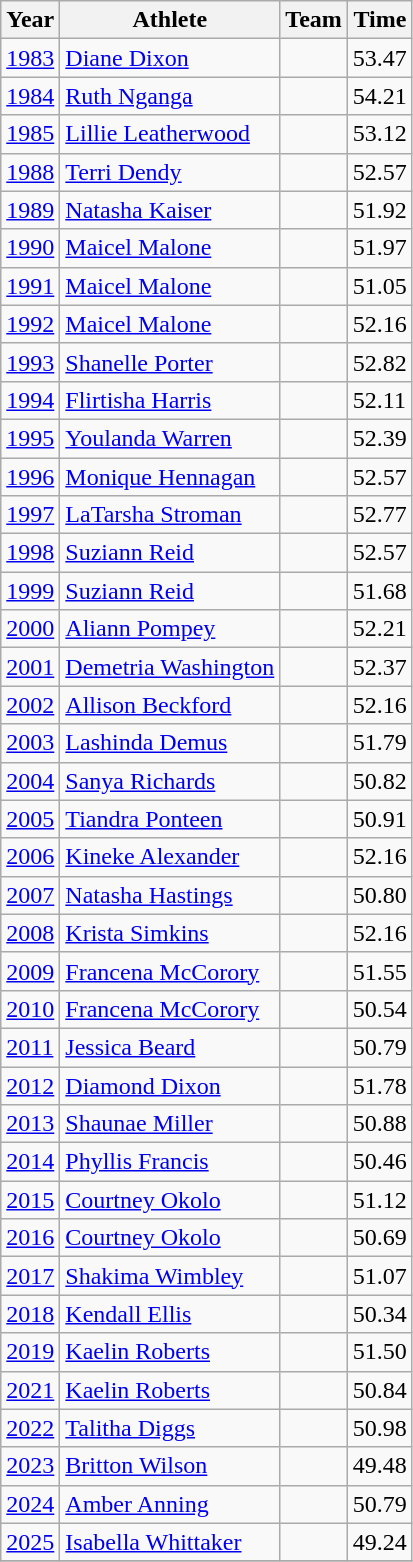<table class="wikitable sortable">
<tr>
<th>Year</th>
<th>Athlete</th>
<th>Team</th>
<th>Time</th>
</tr>
<tr>
<td><a href='#'>1983</a></td>
<td><a href='#'>Diane Dixon</a></td>
<td></td>
<td>53.47 </td>
</tr>
<tr>
<td><a href='#'>1984</a></td>
<td><a href='#'>Ruth Nganga</a></td>
<td></td>
<td>54.21</td>
</tr>
<tr>
<td><a href='#'>1985</a></td>
<td><a href='#'>Lillie Leatherwood</a></td>
<td></td>
<td>53.12</td>
</tr>
<tr>
<td><a href='#'>1988</a></td>
<td><a href='#'>Terri Dendy</a></td>
<td></td>
<td>52.57</td>
</tr>
<tr>
<td><a href='#'>1989</a></td>
<td><a href='#'>Natasha Kaiser</a></td>
<td></td>
<td>51.92</td>
</tr>
<tr>
<td><a href='#'>1990</a></td>
<td><a href='#'>Maicel Malone</a></td>
<td></td>
<td>51.97</td>
</tr>
<tr>
<td><a href='#'>1991</a></td>
<td><a href='#'>Maicel Malone</a></td>
<td></td>
<td>51.05</td>
</tr>
<tr>
<td><a href='#'>1992</a></td>
<td><a href='#'>Maicel Malone</a></td>
<td></td>
<td>52.16</td>
</tr>
<tr>
<td><a href='#'>1993</a></td>
<td><a href='#'>Shanelle Porter</a></td>
<td></td>
<td>52.82</td>
</tr>
<tr>
<td><a href='#'>1994</a></td>
<td><a href='#'>Flirtisha Harris</a></td>
<td></td>
<td>52.11</td>
</tr>
<tr>
<td><a href='#'>1995</a></td>
<td><a href='#'>Youlanda Warren</a></td>
<td></td>
<td>52.39</td>
</tr>
<tr>
<td><a href='#'>1996</a></td>
<td><a href='#'>Monique Hennagan</a></td>
<td></td>
<td>52.57</td>
</tr>
<tr>
<td><a href='#'>1997</a></td>
<td><a href='#'>LaTarsha Stroman</a></td>
<td></td>
<td>52.77</td>
</tr>
<tr>
<td><a href='#'>1998</a></td>
<td><a href='#'>Suziann Reid</a></td>
<td></td>
<td>52.57</td>
</tr>
<tr>
<td><a href='#'>1999</a></td>
<td><a href='#'>Suziann Reid</a></td>
<td></td>
<td>51.68</td>
</tr>
<tr>
<td><a href='#'>2000</a></td>
<td><a href='#'>Aliann Pompey</a></td>
<td></td>
<td>52.21</td>
</tr>
<tr>
<td><a href='#'>2001</a></td>
<td><a href='#'>Demetria Washington</a></td>
<td></td>
<td>52.37</td>
</tr>
<tr>
<td><a href='#'>2002</a></td>
<td><a href='#'>Allison Beckford</a></td>
<td></td>
<td>52.16</td>
</tr>
<tr>
<td><a href='#'>2003</a></td>
<td><a href='#'>Lashinda Demus</a></td>
<td></td>
<td>51.79</td>
</tr>
<tr>
<td><a href='#'>2004</a></td>
<td><a href='#'>Sanya Richards</a></td>
<td></td>
<td>50.82</td>
</tr>
<tr>
<td><a href='#'>2005</a></td>
<td><a href='#'>Tiandra Ponteen</a></td>
<td></td>
<td>50.91</td>
</tr>
<tr>
<td><a href='#'>2006</a></td>
<td><a href='#'>Kineke Alexander</a></td>
<td></td>
<td>52.16</td>
</tr>
<tr>
<td><a href='#'>2007</a></td>
<td><a href='#'>Natasha Hastings</a></td>
<td></td>
<td>50.80</td>
</tr>
<tr>
<td><a href='#'>2008</a></td>
<td><a href='#'>Krista Simkins</a></td>
<td></td>
<td>52.16</td>
</tr>
<tr>
<td><a href='#'>2009</a></td>
<td><a href='#'>Francena McCorory</a></td>
<td></td>
<td>51.55</td>
</tr>
<tr>
<td><a href='#'>2010</a></td>
<td><a href='#'>Francena McCorory</a></td>
<td></td>
<td>50.54</td>
</tr>
<tr>
<td><a href='#'>2011</a></td>
<td><a href='#'>Jessica Beard</a></td>
<td></td>
<td>50.79</td>
</tr>
<tr>
<td><a href='#'>2012</a></td>
<td><a href='#'>Diamond Dixon</a></td>
<td></td>
<td>51.78</td>
</tr>
<tr>
<td><a href='#'>2013</a></td>
<td><a href='#'>Shaunae Miller</a></td>
<td></td>
<td>50.88</td>
</tr>
<tr>
<td><a href='#'>2014</a></td>
<td><a href='#'>Phyllis Francis</a></td>
<td></td>
<td>50.46 </td>
</tr>
<tr>
<td><a href='#'>2015</a></td>
<td><a href='#'>Courtney Okolo</a></td>
<td></td>
<td>51.12</td>
</tr>
<tr>
<td><a href='#'>2016</a></td>
<td><a href='#'>Courtney Okolo</a></td>
<td></td>
<td>50.69</td>
</tr>
<tr>
<td><a href='#'>2017</a></td>
<td><a href='#'>Shakima Wimbley</a></td>
<td></td>
<td>51.07</td>
</tr>
<tr>
<td><a href='#'>2018</a></td>
<td><a href='#'>Kendall Ellis</a></td>
<td></td>
<td>50.34</td>
</tr>
<tr>
<td><a href='#'>2019</a></td>
<td><a href='#'>Kaelin Roberts</a></td>
<td></td>
<td>51.50</td>
</tr>
<tr>
<td><a href='#'>2021</a></td>
<td><a href='#'>Kaelin Roberts</a></td>
<td></td>
<td>50.84</td>
</tr>
<tr>
<td><a href='#'>2022</a></td>
<td><a href='#'>Talitha Diggs</a></td>
<td></td>
<td>50.98</td>
</tr>
<tr>
<td><a href='#'>2023</a></td>
<td><a href='#'>Britton Wilson</a></td>
<td></td>
<td>49.48 </td>
</tr>
<tr>
<td><a href='#'>2024</a></td>
<td><a href='#'>Amber Anning</a></td>
<td></td>
<td>50.79</td>
</tr>
<tr>
<td><a href='#'>2025</a></td>
<td><a href='#'>Isabella Whittaker</a></td>
<td></td>
<td>49.24</td>
</tr>
<tr>
</tr>
</table>
